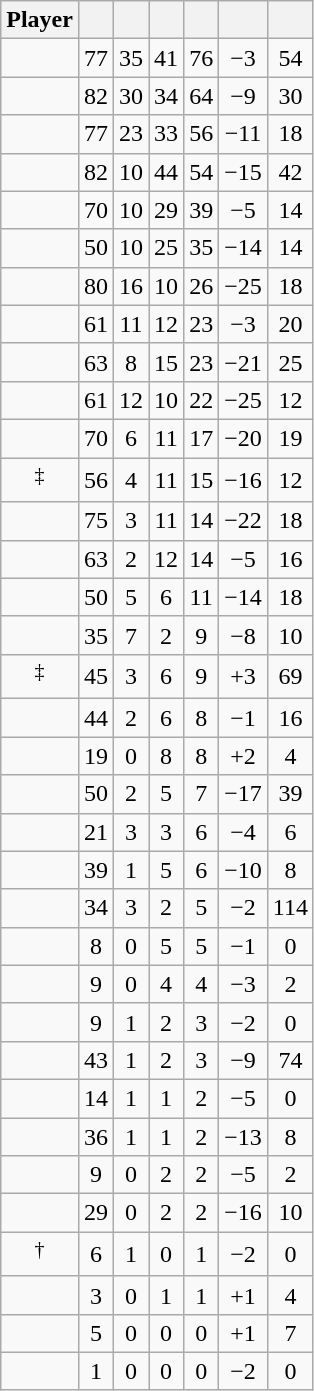<table class="wikitable sortable" style="text-align:center;">
<tr>
<th>Player</th>
<th></th>
<th></th>
<th></th>
<th></th>
<th data-sort-type="number"></th>
<th></th>
</tr>
<tr>
<td></td>
<td>77</td>
<td>35</td>
<td>41</td>
<td>76</td>
<td>−3</td>
<td>54</td>
</tr>
<tr>
<td></td>
<td>82</td>
<td>30</td>
<td>34</td>
<td>64</td>
<td>−9</td>
<td>30</td>
</tr>
<tr>
<td></td>
<td>77</td>
<td>23</td>
<td>33</td>
<td>56</td>
<td>−11</td>
<td>18</td>
</tr>
<tr>
<td></td>
<td>82</td>
<td>10</td>
<td>44</td>
<td>54</td>
<td>−15</td>
<td>42</td>
</tr>
<tr>
<td></td>
<td>70</td>
<td>10</td>
<td>29</td>
<td>39</td>
<td>−5</td>
<td>14</td>
</tr>
<tr>
<td></td>
<td>50</td>
<td>10</td>
<td>25</td>
<td>35</td>
<td>−14</td>
<td>14</td>
</tr>
<tr>
<td></td>
<td>80</td>
<td>16</td>
<td>10</td>
<td>26</td>
<td>−25</td>
<td>18</td>
</tr>
<tr>
<td></td>
<td>61</td>
<td>11</td>
<td>12</td>
<td>23</td>
<td>−3</td>
<td>20</td>
</tr>
<tr>
<td></td>
<td>63</td>
<td>8</td>
<td>15</td>
<td>23</td>
<td>−21</td>
<td>25</td>
</tr>
<tr>
<td></td>
<td>61</td>
<td>12</td>
<td>10</td>
<td>22</td>
<td>−25</td>
<td>12</td>
</tr>
<tr>
<td></td>
<td>70</td>
<td>6</td>
<td>11</td>
<td>17</td>
<td>−20</td>
<td>19</td>
</tr>
<tr>
<td><sup>‡</sup></td>
<td>56</td>
<td>4</td>
<td>11</td>
<td>15</td>
<td>−16</td>
<td>12</td>
</tr>
<tr>
<td></td>
<td>75</td>
<td>3</td>
<td>11</td>
<td>14</td>
<td>−22</td>
<td>18</td>
</tr>
<tr>
<td></td>
<td>63</td>
<td>2</td>
<td>12</td>
<td>14</td>
<td>−5</td>
<td>16</td>
</tr>
<tr>
<td></td>
<td>50</td>
<td>5</td>
<td>6</td>
<td>11</td>
<td>−14</td>
<td>18</td>
</tr>
<tr>
<td></td>
<td>35</td>
<td>7</td>
<td>2</td>
<td>9</td>
<td>−8</td>
<td>10</td>
</tr>
<tr>
<td><sup>‡</sup></td>
<td>45</td>
<td>3</td>
<td>6</td>
<td>9</td>
<td>+3</td>
<td>69</td>
</tr>
<tr>
<td></td>
<td>44</td>
<td>2</td>
<td>6</td>
<td>8</td>
<td>−1</td>
<td>16</td>
</tr>
<tr>
<td></td>
<td>19</td>
<td>0</td>
<td>8</td>
<td>8</td>
<td>+2</td>
<td>4</td>
</tr>
<tr>
<td></td>
<td>50</td>
<td>2</td>
<td>5</td>
<td>7</td>
<td>−17</td>
<td>39</td>
</tr>
<tr>
<td></td>
<td>21</td>
<td>3</td>
<td>3</td>
<td>6</td>
<td>−4</td>
<td>6</td>
</tr>
<tr>
<td></td>
<td>39</td>
<td>1</td>
<td>5</td>
<td>6</td>
<td>−10</td>
<td>8</td>
</tr>
<tr>
<td></td>
<td>34</td>
<td>3</td>
<td>2</td>
<td>5</td>
<td>−2</td>
<td>114</td>
</tr>
<tr>
<td></td>
<td>8</td>
<td>0</td>
<td>5</td>
<td>5</td>
<td>−1</td>
<td>0</td>
</tr>
<tr>
<td></td>
<td>9</td>
<td>0</td>
<td>4</td>
<td>4</td>
<td>−3</td>
<td>2</td>
</tr>
<tr>
<td></td>
<td>9</td>
<td>1</td>
<td>2</td>
<td>3</td>
<td>−2</td>
<td>0</td>
</tr>
<tr>
<td></td>
<td>43</td>
<td>1</td>
<td>2</td>
<td>3</td>
<td>−9</td>
<td>74</td>
</tr>
<tr>
<td></td>
<td>14</td>
<td>1</td>
<td>1</td>
<td>2</td>
<td>−5</td>
<td>0</td>
</tr>
<tr>
<td></td>
<td>36</td>
<td>1</td>
<td>1</td>
<td>2</td>
<td>−13</td>
<td>8</td>
</tr>
<tr>
<td></td>
<td>9</td>
<td>0</td>
<td>2</td>
<td>2</td>
<td>−5</td>
<td>2</td>
</tr>
<tr>
<td></td>
<td>29</td>
<td>0</td>
<td>2</td>
<td>2</td>
<td>−16</td>
<td>10</td>
</tr>
<tr>
<td><sup>†</sup></td>
<td>6</td>
<td>1</td>
<td>0</td>
<td>1</td>
<td>−2</td>
<td>0</td>
</tr>
<tr>
<td></td>
<td>3</td>
<td>0</td>
<td>1</td>
<td>1</td>
<td>+1</td>
<td>4</td>
</tr>
<tr>
<td></td>
<td>5</td>
<td>0</td>
<td>0</td>
<td>0</td>
<td>+1</td>
<td>7</td>
</tr>
<tr>
<td></td>
<td>1</td>
<td>0</td>
<td>0</td>
<td>0</td>
<td>−2</td>
<td>0</td>
</tr>
</table>
